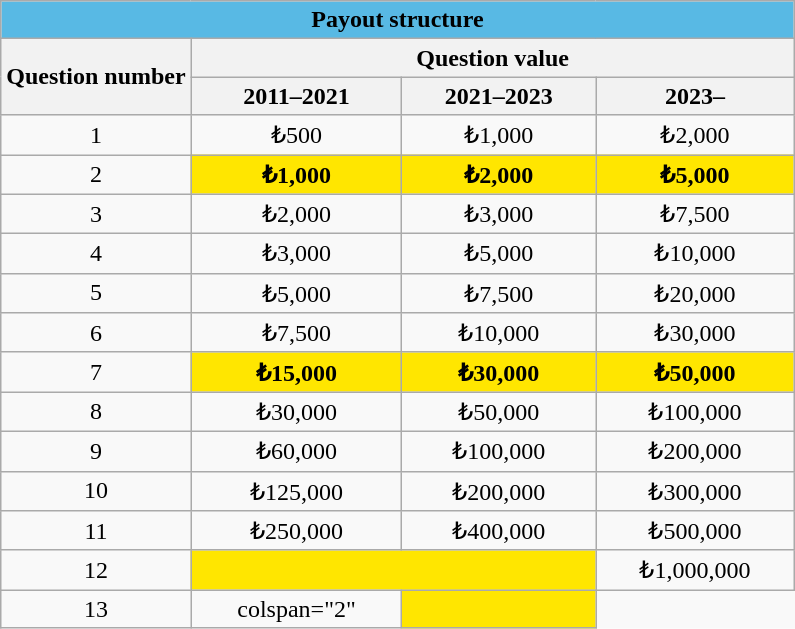<table class="wikitable" style="text-align:center; border:1px;; cellpadding:2; cellspacing:0;">
<tr>
<th colspan="4" style="background: #58B9E4">Payout structure</th>
</tr>
<tr>
<th rowspan="2" style="width: 24%">Question number</th>
<th colspan="3">Question value</th>
</tr>
<tr>
<th>2011–2021</th>
<th>2021–2023</th>
<th>2023–</th>
</tr>
<tr>
<td>1</td>
<td>₺500</td>
<td>₺1,000</td>
<td>₺2,000</td>
</tr>
<tr>
<td>2</td>
<td style="background: #FFE600"><strong>₺1,000</strong></td>
<td style="background: #FFE600"><strong>₺2,000</strong></td>
<td style="background: #FFE600"><strong>₺5,000</strong></td>
</tr>
<tr>
<td>3</td>
<td>₺2,000</td>
<td>₺3,000</td>
<td>₺7,500</td>
</tr>
<tr>
<td>4</td>
<td>₺3,000</td>
<td>₺5,000</td>
<td>₺10,000</td>
</tr>
<tr>
<td>5</td>
<td>₺5,000</td>
<td>₺7,500</td>
<td>₺20,000</td>
</tr>
<tr>
<td>6</td>
<td>₺7,500</td>
<td>₺10,000</td>
<td>₺30,000</td>
</tr>
<tr>
<td>7</td>
<td style="background: #FFE600"><strong>₺15,000</strong></td>
<td style="background: #FFE600"><strong>₺30,000</strong></td>
<td style="background: #FFE600"><strong>₺50,000</strong></td>
</tr>
<tr>
<td>8</td>
<td>₺30,000</td>
<td>₺50,000</td>
<td>₺100,000</td>
</tr>
<tr>
<td>9</td>
<td>₺60,000</td>
<td>₺100,000</td>
<td>₺200,000</td>
</tr>
<tr>
<td>10</td>
<td>₺125,000</td>
<td>₺200,000</td>
<td>₺300,000</td>
</tr>
<tr>
<td>11</td>
<td>₺250,000</td>
<td>₺400,000</td>
<td>₺500,000</td>
</tr>
<tr>
<td>12</td>
<td colspan="2" style="background: #FFE600"><strong></strong></td>
<td>₺1,000,000</td>
</tr>
<tr>
<td>13</td>
<td>colspan="2" </td>
<td style="background: #FFE600"><strong></strong></td>
</tr>
</table>
